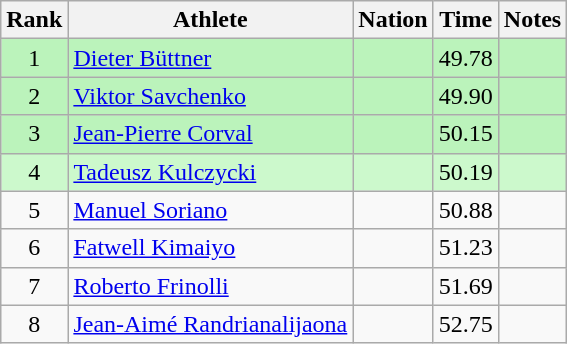<table class="wikitable sortable" style="text-align:center">
<tr>
<th>Rank</th>
<th>Athlete</th>
<th>Nation</th>
<th>Time</th>
<th>Notes</th>
</tr>
<tr bgcolor=bbf3bb>
<td>1</td>
<td align=left><a href='#'>Dieter Büttner</a></td>
<td align=left></td>
<td>49.78</td>
<td></td>
</tr>
<tr bgcolor=bbf3bb>
<td>2</td>
<td align=left><a href='#'>Viktor Savchenko</a></td>
<td align=left></td>
<td>49.90</td>
<td></td>
</tr>
<tr bgcolor=bbf3bb>
<td>3</td>
<td align=left><a href='#'>Jean-Pierre Corval</a></td>
<td align=left></td>
<td>50.15</td>
<td></td>
</tr>
<tr bgcolor=ccf9cc>
<td>4</td>
<td align=left><a href='#'>Tadeusz Kulczycki</a></td>
<td align=left></td>
<td>50.19</td>
<td></td>
</tr>
<tr>
<td>5</td>
<td align=left><a href='#'>Manuel Soriano</a></td>
<td align=left></td>
<td>50.88</td>
<td></td>
</tr>
<tr>
<td>6</td>
<td align=left><a href='#'>Fatwell Kimaiyo</a></td>
<td align=left></td>
<td>51.23</td>
<td></td>
</tr>
<tr>
<td>7</td>
<td align=left><a href='#'>Roberto Frinolli</a></td>
<td align=left></td>
<td>51.69</td>
<td></td>
</tr>
<tr>
<td>8</td>
<td align=left><a href='#'>Jean-Aimé Randrianalijaona</a></td>
<td align=left></td>
<td>52.75</td>
<td></td>
</tr>
</table>
